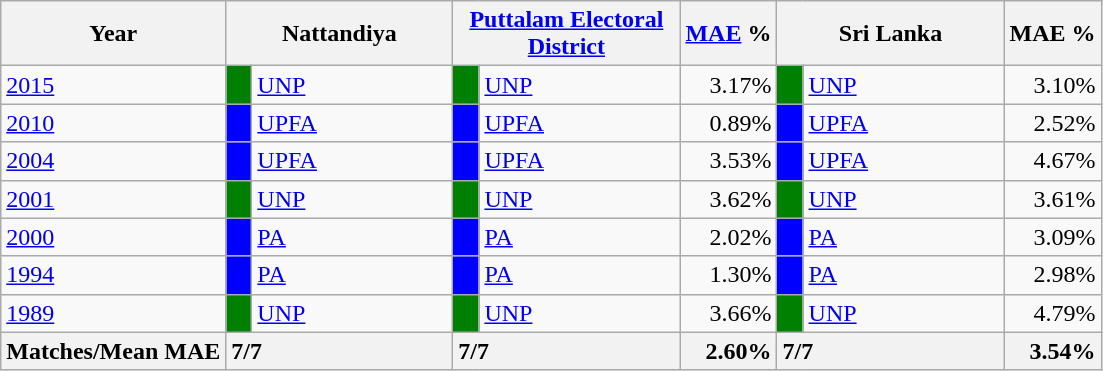<table class="wikitable">
<tr>
<th>Year</th>
<th colspan="2" width="144px">Nattandiya</th>
<th colspan="2" width="144px"><a href='#'>Puttalam Electoral District</a></th>
<th><a href='#'>MAE</a> %</th>
<th colspan="2" width="144px">Sri Lanka</th>
<th>MAE %</th>
</tr>
<tr>
<td><a href='#'>2015</a></td>
<td style="background-color:green;" width="10px"></td>
<td style="text-align:left;"><a href='#'>UNP</a></td>
<td style="background-color:green;" width="10px"></td>
<td style="text-align:left;"><a href='#'>UNP</a></td>
<td style="text-align:right;">3.17%</td>
<td style="background-color:green;" width="10px"></td>
<td style="text-align:left;"><a href='#'>UNP</a></td>
<td style="text-align:right;">3.10%</td>
</tr>
<tr>
<td><a href='#'>2010</a></td>
<td style="background-color:blue;" width="10px"></td>
<td style="text-align:left;"><a href='#'>UPFA</a></td>
<td style="background-color:blue;" width="10px"></td>
<td style="text-align:left;"><a href='#'>UPFA</a></td>
<td style="text-align:right;">0.89%</td>
<td style="background-color:blue;" width="10px"></td>
<td style="text-align:left;"><a href='#'>UPFA</a></td>
<td style="text-align:right;">2.52%</td>
</tr>
<tr>
<td><a href='#'>2004</a></td>
<td style="background-color:blue;" width="10px"></td>
<td style="text-align:left;"><a href='#'>UPFA</a></td>
<td style="background-color:blue;" width="10px"></td>
<td style="text-align:left;"><a href='#'>UPFA</a></td>
<td style="text-align:right;">3.53%</td>
<td style="background-color:blue;" width="10px"></td>
<td style="text-align:left;"><a href='#'>UPFA</a></td>
<td style="text-align:right;">4.67%</td>
</tr>
<tr>
<td><a href='#'>2001</a></td>
<td style="background-color:green;" width="10px"></td>
<td style="text-align:left;"><a href='#'>UNP</a></td>
<td style="background-color:green;" width="10px"></td>
<td style="text-align:left;"><a href='#'>UNP</a></td>
<td style="text-align:right;">3.62%</td>
<td style="background-color:green;" width="10px"></td>
<td style="text-align:left;"><a href='#'>UNP</a></td>
<td style="text-align:right;">3.61%</td>
</tr>
<tr>
<td><a href='#'>2000</a></td>
<td style="background-color:blue;" width="10px"></td>
<td style="text-align:left;"><a href='#'>PA</a></td>
<td style="background-color:blue;" width="10px"></td>
<td style="text-align:left;"><a href='#'>PA</a></td>
<td style="text-align:right;">2.02%</td>
<td style="background-color:blue;" width="10px"></td>
<td style="text-align:left;"><a href='#'>PA</a></td>
<td style="text-align:right;">3.09%</td>
</tr>
<tr>
<td><a href='#'>1994</a></td>
<td style="background-color:blue;" width="10px"></td>
<td style="text-align:left;"><a href='#'>PA</a></td>
<td style="background-color:blue;" width="10px"></td>
<td style="text-align:left;"><a href='#'>PA</a></td>
<td style="text-align:right;">1.30%</td>
<td style="background-color:blue;" width="10px"></td>
<td style="text-align:left;"><a href='#'>PA</a></td>
<td style="text-align:right;">2.98%</td>
</tr>
<tr>
<td><a href='#'>1989</a></td>
<td style="background-color:green;" width="10px"></td>
<td style="text-align:left;"><a href='#'>UNP</a></td>
<td style="background-color:green;" width="10px"></td>
<td style="text-align:left;"><a href='#'>UNP</a></td>
<td style="text-align:right;">3.66%</td>
<td style="background-color:green;" width="10px"></td>
<td style="text-align:left;"><a href='#'>UNP</a></td>
<td style="text-align:right;">4.79%</td>
</tr>
<tr>
<th>Matches/Mean MAE</th>
<th style="text-align:left;"colspan="2" width="144px">7/7</th>
<th style="text-align:left;"colspan="2" width="144px">7/7</th>
<th style="text-align:right;">2.60%</th>
<th style="text-align:left;"colspan="2" width="144px">7/7</th>
<th style="text-align:right;">3.54%</th>
</tr>
</table>
